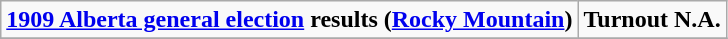<table class="wikitable">
<tr>
<td colspan="3" style="text-align:center;"><strong><a href='#'>1909 Alberta general election</a> results (<a href='#'>Rocky Mountain</a>)</strong></td>
<td colspan="2"><span><strong>Turnout N.A.</strong></span><br>

</td>
</tr>
<tr>
</tr>
</table>
